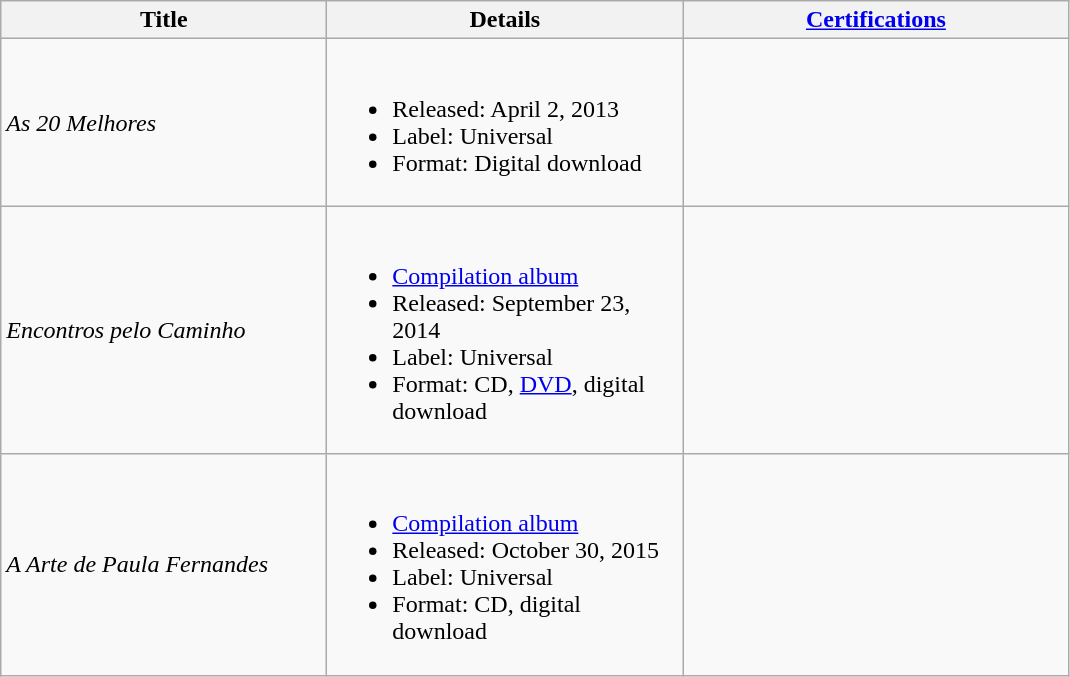<table class="wikitable">
<tr>
<th style="width:210px">Title</th>
<th style="width:230px">Details</th>
<th style="width:250px"><a href='#'>Certifications</a></th>
</tr>
<tr>
<td><em>As 20 Melhores</em></td>
<td><br><ul><li>Released: April 2, 2013</li><li>Label: Universal</li><li>Format: Digital download</li></ul></td>
<td></td>
</tr>
<tr>
<td><em>Encontros pelo Caminho</em></td>
<td><br><ul><li><a href='#'>Compilation album</a></li><li>Released: September 23, 2014</li><li>Label: Universal</li><li>Format: CD, <a href='#'>DVD</a>, digital download</li></ul></td>
<td></td>
</tr>
<tr>
<td><em>A Arte de Paula Fernandes</em></td>
<td><br><ul><li><a href='#'>Compilation album</a></li><li>Released: October 30, 2015</li><li>Label: Universal</li><li>Format: CD, digital download</li></ul></td>
<td></td>
</tr>
</table>
